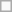<table class="wikitable">
<tr>
<td></td>
</tr>
</table>
